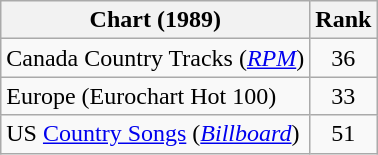<table class="wikitable">
<tr>
<th scope="col">Chart (1989)</th>
<th scope="col">Rank</th>
</tr>
<tr>
<td>Canada Country Tracks (<em><a href='#'>RPM</a></em>)</td>
<td style="text-align:center;">36</td>
</tr>
<tr>
<td>Europe (Eurochart Hot 100)</td>
<td style="text-align:center;">33</td>
</tr>
<tr>
<td>US <a href='#'>Country Songs</a> (<em><a href='#'>Billboard</a></em>)</td>
<td style="text-align:center;">51</td>
</tr>
</table>
